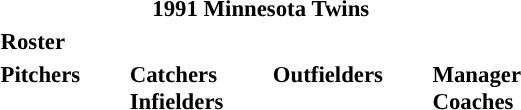<table class="toccolours" style="font-size: 95%;">
<tr>
<th colspan="10">1991 Minnesota Twins</th>
</tr>
<tr>
<td colspan="10"><strong>Roster</strong></td>
</tr>
<tr>
<td valign="top"><strong>Pitchers</strong><br>














</td>
<td width="25px"></td>
<td valign="top"><strong>Catchers</strong><br>


<strong>Infielders</strong>




<br>
</td>
<td width="25px"></td>
<td valign="top"><strong>Outfielders</strong><br>







</td>
<td width="25px"></td>
<td valign="top"><strong>Manager</strong><br>
<strong>Coaches</strong>





</td>
</tr>
<tr>
</tr>
</table>
